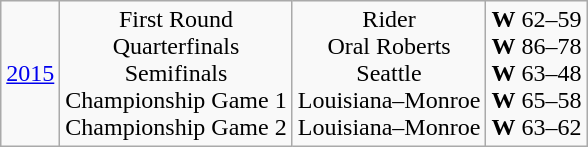<table class="wikitable">
<tr align="center">
<td><a href='#'>2015</a></td>
<td>First Round<br>Quarterfinals<br>Semifinals<br>Championship Game 1<br>Championship Game 2</td>
<td>Rider<br>Oral Roberts<br>Seattle<br>Louisiana–Monroe<br>Louisiana–Monroe</td>
<td><strong>W</strong> 62–59<br><strong>W</strong> 86–78<br><strong>W</strong> 63–48<br><strong>W</strong> 65–58<br><strong>W</strong> 63–62</td>
</tr>
</table>
